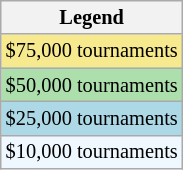<table class="wikitable" style="font-size:85%;">
<tr>
<th>Legend</th>
</tr>
<tr style="background:#f7e98e;">
<td>$75,000 tournaments</td>
</tr>
<tr style="background:#addfad;">
<td>$50,000 tournaments</td>
</tr>
<tr style="background:lightblue;">
<td>$25,000 tournaments</td>
</tr>
<tr style="background:#f0f8ff;">
<td>$10,000 tournaments</td>
</tr>
</table>
